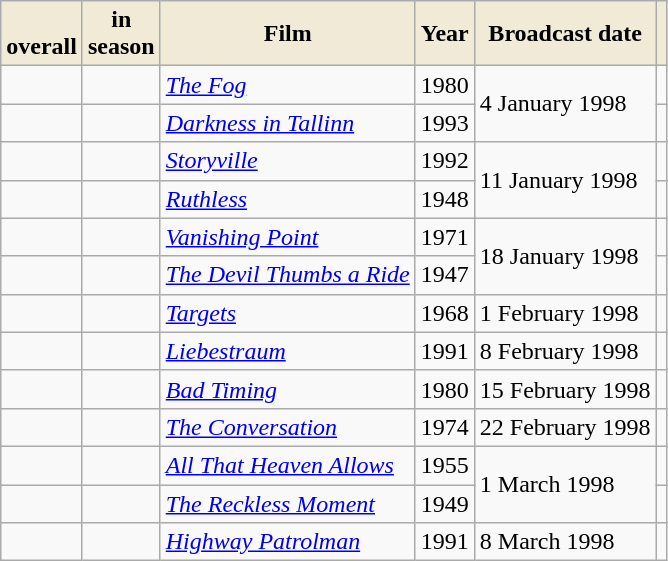<table class="wikitable">
<tr>
<th style="background-color: #F0EAD6; color:black"><br>overall</th>
<th style="background-color: #F0EAD6; color:black"> in<br>season</th>
<th style="background-color: #F0EAD6; color:black">Film</th>
<th style="background-color: #F0EAD6; color:black">Year</th>
<th style="background-color: #F0EAD6; color:black">Broadcast date</th>
<th style="background-color: #F0EAD6; color:black"></th>
</tr>
<tr>
<td></td>
<td></td>
<td><em><a href='#'>The Fog</a></em></td>
<td>1980</td>
<td rowspan="2">4 January 1998</td>
<td></td>
</tr>
<tr>
<td></td>
<td></td>
<td><em><a href='#'>Darkness in Tallinn</a></em></td>
<td>1993</td>
<td></td>
</tr>
<tr>
<td></td>
<td></td>
<td><em><a href='#'>Storyville</a></em></td>
<td>1992</td>
<td rowspan="2">11 January 1998</td>
<td></td>
</tr>
<tr>
<td></td>
<td></td>
<td><em><a href='#'>Ruthless</a></em></td>
<td>1948</td>
<td></td>
</tr>
<tr>
<td></td>
<td></td>
<td><em><a href='#'>Vanishing Point</a></em></td>
<td>1971</td>
<td rowspan="2">18 January 1998</td>
<td></td>
</tr>
<tr>
<td></td>
<td></td>
<td><em><a href='#'>The Devil Thumbs a Ride</a></em></td>
<td>1947</td>
<td></td>
</tr>
<tr>
<td></td>
<td></td>
<td><em><a href='#'>Targets</a></em></td>
<td>1968</td>
<td>1 February 1998</td>
<td></td>
</tr>
<tr>
<td></td>
<td></td>
<td><em><a href='#'>Liebestraum</a></em></td>
<td>1991</td>
<td>8 February 1998</td>
<td></td>
</tr>
<tr>
<td></td>
<td></td>
<td><em><a href='#'>Bad Timing</a></em></td>
<td>1980</td>
<td>15 February 1998</td>
<td></td>
</tr>
<tr>
<td></td>
<td></td>
<td><em><a href='#'>The Conversation</a></em></td>
<td>1974</td>
<td>22 February 1998</td>
<td></td>
</tr>
<tr>
<td></td>
<td></td>
<td><em><a href='#'>All That Heaven Allows</a></em></td>
<td>1955</td>
<td rowspan="2">1 March 1998</td>
<td></td>
</tr>
<tr>
<td></td>
<td></td>
<td><em><a href='#'>The Reckless Moment</a></em></td>
<td>1949</td>
<td></td>
</tr>
<tr>
<td></td>
<td></td>
<td><em><a href='#'>Highway Patrolman</a></em></td>
<td>1991</td>
<td>8 March 1998</td>
<td></td>
</tr>
</table>
